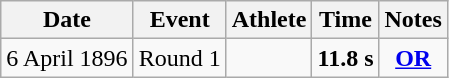<table class=wikitable style=text-align:center>
<tr>
<th>Date</th>
<th>Event</th>
<th>Athlete</th>
<th>Time</th>
<th>Notes</th>
</tr>
<tr>
<td>6 April 1896</td>
<td>Round 1</td>
<td align=left></td>
<td><strong>11.8 s</strong></td>
<td><strong><a href='#'>OR</a></strong></td>
</tr>
</table>
